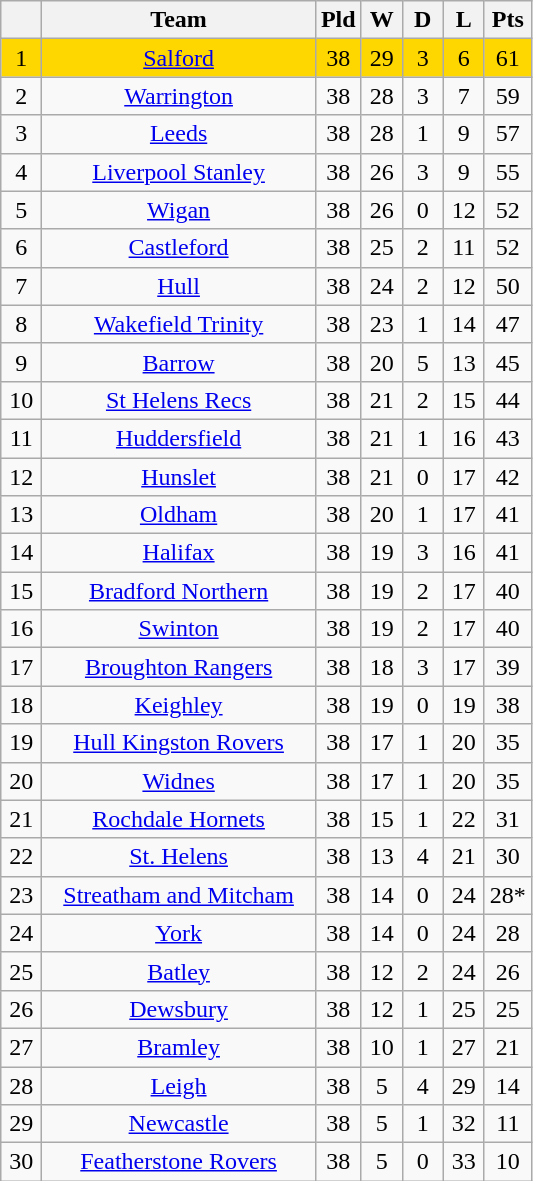<table class="wikitable" style="text-align:center;">
<tr>
<th style="width:20px;" abbr="Position"></th>
<th width=175>Team</th>
<th style="width:20px;" abbr="Played">Pld</th>
<th style="width:20px;" abbr="Won">W</th>
<th style="width:20px;" abbr="Drawn">D</th>
<th style="width:20px;" abbr="Lost">L</th>
<th style="width:20px;" abbr="Points">Pts</th>
</tr>
<tr style="text-align:center; background:gold;">
<td>1</td>
<td><a href='#'>Salford</a></td>
<td>38</td>
<td>29</td>
<td>3</td>
<td>6</td>
<td>61</td>
</tr>
<tr style="text-align:center;">
<td>2</td>
<td><a href='#'>Warrington</a></td>
<td>38</td>
<td>28</td>
<td>3</td>
<td>7</td>
<td>59</td>
</tr>
<tr style="text-align:center;">
<td>3</td>
<td><a href='#'>Leeds</a></td>
<td>38</td>
<td>28</td>
<td>1</td>
<td>9</td>
<td>57</td>
</tr>
<tr style="text-align:center;">
<td>4</td>
<td><a href='#'>Liverpool Stanley</a></td>
<td>38</td>
<td>26</td>
<td>3</td>
<td>9</td>
<td>55</td>
</tr>
<tr style="text-align:center;">
<td>5</td>
<td><a href='#'>Wigan</a></td>
<td>38</td>
<td>26</td>
<td>0</td>
<td>12</td>
<td>52</td>
</tr>
<tr style="text-align:center;">
<td>6</td>
<td><a href='#'>Castleford</a></td>
<td>38</td>
<td>25</td>
<td>2</td>
<td>11</td>
<td>52</td>
</tr>
<tr style="text-align:center;">
<td>7</td>
<td><a href='#'>Hull</a></td>
<td>38</td>
<td>24</td>
<td>2</td>
<td>12</td>
<td>50</td>
</tr>
<tr style="text-align:center;">
<td>8</td>
<td><a href='#'>Wakefield Trinity</a></td>
<td>38</td>
<td>23</td>
<td>1</td>
<td>14</td>
<td>47</td>
</tr>
<tr style="text-align:center;">
<td>9</td>
<td><a href='#'>Barrow</a></td>
<td>38</td>
<td>20</td>
<td>5</td>
<td>13</td>
<td>45</td>
</tr>
<tr style="text-align:center;">
<td>10</td>
<td><a href='#'>St Helens Recs</a></td>
<td>38</td>
<td>21</td>
<td>2</td>
<td>15</td>
<td>44</td>
</tr>
<tr style="text-align:center;">
<td>11</td>
<td><a href='#'>Huddersfield</a></td>
<td>38</td>
<td>21</td>
<td>1</td>
<td>16</td>
<td>43</td>
</tr>
<tr style="text-align:center;">
<td>12</td>
<td><a href='#'>Hunslet</a></td>
<td>38</td>
<td>21</td>
<td>0</td>
<td>17</td>
<td>42</td>
</tr>
<tr style="text-align:center;">
<td>13</td>
<td><a href='#'>Oldham</a></td>
<td>38</td>
<td>20</td>
<td>1</td>
<td>17</td>
<td>41</td>
</tr>
<tr style="text-align:center;">
<td>14</td>
<td><a href='#'>Halifax</a></td>
<td>38</td>
<td>19</td>
<td>3</td>
<td>16</td>
<td>41</td>
</tr>
<tr style="text-align:center;">
<td>15</td>
<td><a href='#'>Bradford Northern</a></td>
<td>38</td>
<td>19</td>
<td>2</td>
<td>17</td>
<td>40</td>
</tr>
<tr style="text-align:center;">
<td>16</td>
<td><a href='#'>Swinton</a></td>
<td>38</td>
<td>19</td>
<td>2</td>
<td>17</td>
<td>40</td>
</tr>
<tr style="text-align:center;">
<td>17</td>
<td><a href='#'>Broughton Rangers</a></td>
<td>38</td>
<td>18</td>
<td>3</td>
<td>17</td>
<td>39</td>
</tr>
<tr style="text-align:center;">
<td>18</td>
<td><a href='#'>Keighley</a></td>
<td>38</td>
<td>19</td>
<td>0</td>
<td>19</td>
<td>38</td>
</tr>
<tr style="text-align:center;">
<td>19</td>
<td><a href='#'>Hull Kingston Rovers</a></td>
<td>38</td>
<td>17</td>
<td>1</td>
<td>20</td>
<td>35</td>
</tr>
<tr style="text-align:center;">
<td>20</td>
<td><a href='#'>Widnes</a></td>
<td>38</td>
<td>17</td>
<td>1</td>
<td>20</td>
<td>35</td>
</tr>
<tr style="text-align:center;">
<td>21</td>
<td><a href='#'>Rochdale Hornets</a></td>
<td>38</td>
<td>15</td>
<td>1</td>
<td>22</td>
<td>31</td>
</tr>
<tr style="text-align:center;">
<td>22</td>
<td><a href='#'>St. Helens</a></td>
<td>38</td>
<td>13</td>
<td>4</td>
<td>21</td>
<td>30</td>
</tr>
<tr style="text-align:center;">
<td>23</td>
<td><a href='#'>Streatham and Mitcham</a></td>
<td>38</td>
<td>14</td>
<td>0</td>
<td>24</td>
<td>28*</td>
</tr>
<tr style="text-align:center;">
<td>24</td>
<td><a href='#'>York</a></td>
<td>38</td>
<td>14</td>
<td>0</td>
<td>24</td>
<td>28</td>
</tr>
<tr style="text-align:center;">
<td>25</td>
<td><a href='#'>Batley</a></td>
<td>38</td>
<td>12</td>
<td>2</td>
<td>24</td>
<td>26</td>
</tr>
<tr style="text-align:center;">
<td>26</td>
<td><a href='#'>Dewsbury</a></td>
<td>38</td>
<td>12</td>
<td>1</td>
<td>25</td>
<td>25</td>
</tr>
<tr style="text-align:center;">
<td>27</td>
<td><a href='#'>Bramley</a></td>
<td>38</td>
<td>10</td>
<td>1</td>
<td>27</td>
<td>21</td>
</tr>
<tr style="text-align:center;">
<td>28</td>
<td><a href='#'>Leigh</a></td>
<td>38</td>
<td>5</td>
<td>4</td>
<td>29</td>
<td>14</td>
</tr>
<tr style="text-align:center;">
<td>29</td>
<td><a href='#'>Newcastle</a></td>
<td>38</td>
<td>5</td>
<td>1</td>
<td>32</td>
<td>11</td>
</tr>
<tr style="text-align:center;">
<td>30</td>
<td><a href='#'>Featherstone Rovers</a></td>
<td>38</td>
<td>5</td>
<td>0</td>
<td>33</td>
<td>10</td>
</tr>
</table>
